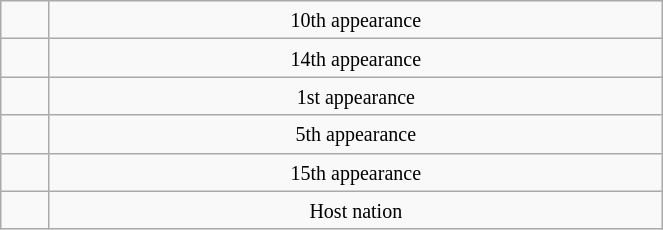<table class="wikitable" width=35%>
<tr align=center>
<td></td>
<td><small>10th appearance</small></td>
</tr>
<tr align=center>
<td></td>
<td><small>14th appearance</small></td>
</tr>
<tr align=center>
<td></td>
<td><small>1st appearance</small></td>
</tr>
<tr align=center>
<td></td>
<td><small>5th appearance</small></td>
</tr>
<tr align=center>
<td></td>
<td><small>15th appearance</small></td>
</tr>
<tr align=center>
<td></td>
<td><small>Host nation</small></td>
</tr>
</table>
